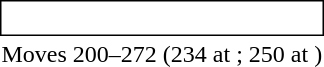<table style="display:inline; display:inline-table;">
<tr>
<td style="border: solid thin; padding: 2px;"><br></td>
</tr>
<tr>
<td style="text-align:center">Moves 200–272 (234 at ; 250 at )</td>
</tr>
</table>
